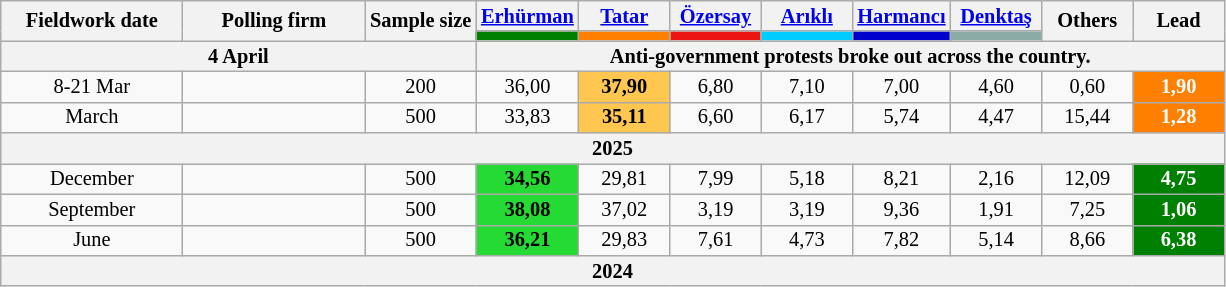<table class="wikitable sortable mw-collapsible" style="text-align:center; font-size:85%; line-height:14px;">
<tr>
<th rowspan="2" style="width:115px;">Fieldwork date</th>
<th rowspan="2" style="width:115px;">Polling firm</th>
<th rowspan="2">Sample size</th>
<th style="width:4em;"><a href='#'>Erhürman</a></th>
<th style="width:4em;"><a href='#'>Tatar</a></th>
<th style="width:4em;"><a href='#'>Özersay</a></th>
<th style="width:4em;"><a href='#'>Arıklı</a></th>
<th style="width:4em;"><a href='#'>Harmancı</a></th>
<th style="width:4em;"><a href='#'>Denktaş</a></th>
<th rowspan="2" style="width:4em;">Others</th>
<th rowspan="2" style="width:4em;">Lead</th>
</tr>
<tr>
<th style="background:#008000; width:40px;"></th>
<th style="background:#FF7F00; width:40px;"></th>
<th style="background:#EB1512; width:40px;"></th>
<th style="background:#00CCFF; width:40px;"></th>
<th style="background:#0000CD; width:40px;"></th>
<th style="background:#8BACA5; width:40px;"></th>
</tr>
<tr>
<th colspan="3">4 April</th>
<th colspan="8">Anti-government protests broke out across the country.</th>
</tr>
<tr>
<td>8-21 Mar</td>
<td></td>
<td>200</td>
<td>36,00</td>
<td style="background:#FFC750"><strong>37,90</strong></td>
<td>6,80</td>
<td>7,10</td>
<td>7,00</td>
<td>4,60</td>
<td>0,60</td>
<th style="background:#FF7F00; color:white;">1,90</th>
</tr>
<tr>
<td>March</td>
<td></td>
<td>500</td>
<td>33,83</td>
<td style="background:#FFC750"><strong>35,11</strong></td>
<td>6,60</td>
<td>6,17</td>
<td>5,74</td>
<td>4,47</td>
<td>15,44</td>
<th style="background:#FF7F00; color:white;">1,28</th>
</tr>
<tr>
<th colspan="11">2025</th>
</tr>
<tr>
<td>December</td>
<td></td>
<td>500</td>
<td style="background:#25DA32"><strong>34,56</strong></td>
<td>29,81</td>
<td>7,99</td>
<td>5,18</td>
<td>8,21</td>
<td>2,16</td>
<td>12,09</td>
<th style="background:#008000; color:white;">4,75</th>
</tr>
<tr>
<td>September</td>
<td></td>
<td>500</td>
<td style="background:#25DA32"><strong>38,08</strong></td>
<td>37,02</td>
<td>3,19</td>
<td>3,19</td>
<td>9,36</td>
<td>1,91</td>
<td>7,25</td>
<th style="background:#008000; color:white;">1,06</th>
</tr>
<tr>
<td>June</td>
<td></td>
<td>500</td>
<td style="background:#25DA32"><strong>36,21</strong></td>
<td>29,83</td>
<td>7,61</td>
<td>4,73</td>
<td>7,82</td>
<td>5,14</td>
<td>8,66</td>
<th style="background:#008000; color:white;">6,38</th>
</tr>
<tr>
<th colspan="11">2024</th>
</tr>
</table>
